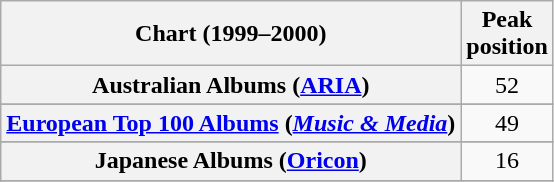<table class="wikitable sortable plainrowheaders">
<tr>
<th>Chart (1999–2000)</th>
<th>Peak<br>position</th>
</tr>
<tr>
<th scope="row">Australian Albums (<a href='#'>ARIA</a>)</th>
<td align="center">52</td>
</tr>
<tr>
</tr>
<tr>
</tr>
<tr>
</tr>
<tr>
</tr>
<tr>
<th scope="row"><a href='#'>European Top 100 Albums</a> (<em><a href='#'>Music & Media</a></em>)</th>
<td align="center">49</td>
</tr>
<tr>
</tr>
<tr>
</tr>
<tr>
<th scope="row">Japanese Albums (<a href='#'>Oricon</a>)</th>
<td align="center">16</td>
</tr>
<tr>
</tr>
<tr>
</tr>
<tr>
</tr>
<tr>
</tr>
<tr>
</tr>
<tr>
</tr>
</table>
